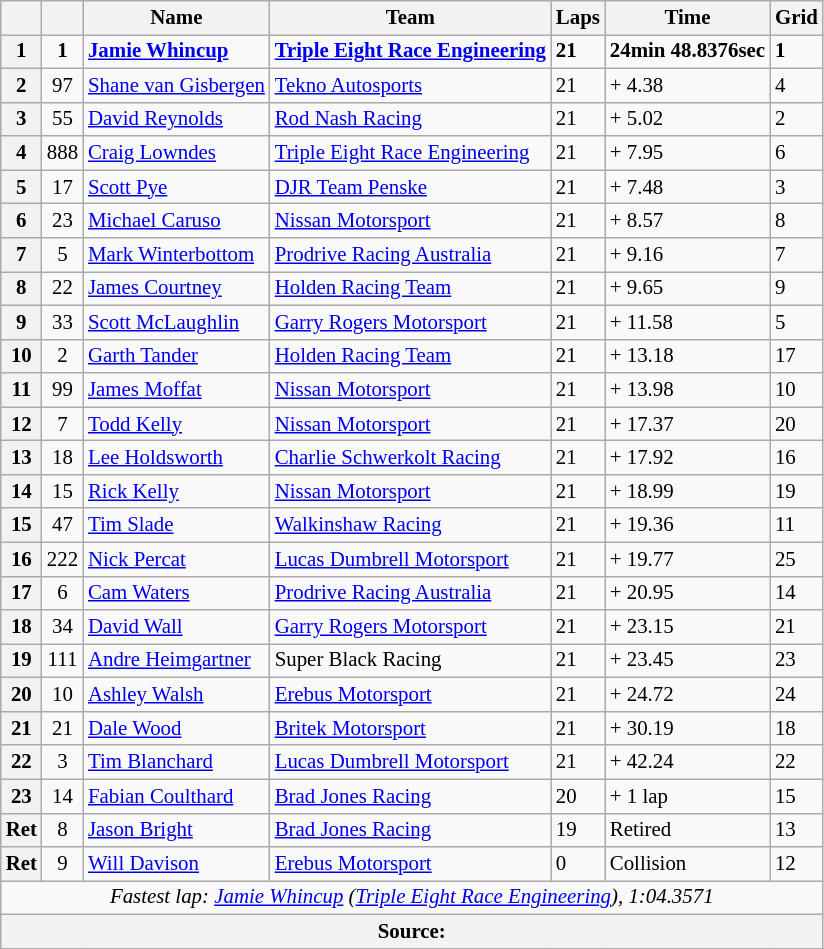<table class="wikitable" style="font-size: 87%">
<tr>
<th></th>
<th></th>
<th>Name</th>
<th>Team</th>
<th>Laps</th>
<th>Time</th>
<th>Grid</th>
</tr>
<tr>
<th>1</th>
<td align="center"><strong>1</strong></td>
<td> <strong><a href='#'>Jamie Whincup</a></strong></td>
<td><strong><a href='#'>Triple Eight Race Engineering</a></strong></td>
<td><strong>21</strong></td>
<td><strong>24min 48.8376sec</strong></td>
<td><strong>1</strong></td>
</tr>
<tr>
<th>2</th>
<td align="center">97</td>
<td> <a href='#'>Shane van Gisbergen</a></td>
<td><a href='#'>Tekno Autosports</a></td>
<td>21</td>
<td>+ 4.38</td>
<td>4</td>
</tr>
<tr>
<th>3</th>
<td align="center">55</td>
<td> <a href='#'>David Reynolds</a></td>
<td><a href='#'>Rod Nash Racing</a></td>
<td>21</td>
<td>+ 5.02</td>
<td>2</td>
</tr>
<tr>
<th>4</th>
<td align="center">888</td>
<td> <a href='#'>Craig Lowndes</a></td>
<td><a href='#'>Triple Eight Race Engineering</a></td>
<td>21</td>
<td>+ 7.95</td>
<td>6</td>
</tr>
<tr>
<th>5 </th>
<td align="center">17</td>
<td> <a href='#'>Scott Pye</a></td>
<td><a href='#'>DJR Team Penske</a></td>
<td>21</td>
<td>+ 7.48</td>
<td>3</td>
</tr>
<tr>
<th>6</th>
<td align="center">23</td>
<td> <a href='#'>Michael Caruso</a></td>
<td><a href='#'>Nissan Motorsport</a></td>
<td>21</td>
<td>+ 8.57</td>
<td>8</td>
</tr>
<tr>
<th>7</th>
<td align="center">5</td>
<td> <a href='#'>Mark Winterbottom</a></td>
<td><a href='#'>Prodrive Racing Australia</a></td>
<td>21</td>
<td>+ 9.16</td>
<td>7</td>
</tr>
<tr>
<th>8</th>
<td align="center">22</td>
<td> <a href='#'>James Courtney</a></td>
<td><a href='#'>Holden Racing Team</a></td>
<td>21</td>
<td>+ 9.65</td>
<td>9</td>
</tr>
<tr>
<th>9</th>
<td align="center">33</td>
<td> <a href='#'>Scott McLaughlin</a></td>
<td><a href='#'>Garry Rogers Motorsport</a></td>
<td>21</td>
<td>+ 11.58</td>
<td>5</td>
</tr>
<tr>
<th>10</th>
<td align="center">2</td>
<td> <a href='#'>Garth Tander</a></td>
<td><a href='#'>Holden Racing Team</a></td>
<td>21</td>
<td>+ 13.18</td>
<td>17</td>
</tr>
<tr>
<th>11</th>
<td align="center">99</td>
<td> <a href='#'>James Moffat</a></td>
<td><a href='#'>Nissan Motorsport</a></td>
<td>21</td>
<td>+ 13.98</td>
<td>10</td>
</tr>
<tr>
<th>12</th>
<td align="center">7</td>
<td> <a href='#'>Todd Kelly</a></td>
<td><a href='#'>Nissan Motorsport</a></td>
<td>21</td>
<td>+ 17.37</td>
<td>20</td>
</tr>
<tr>
<th>13</th>
<td align="center">18</td>
<td> <a href='#'>Lee Holdsworth</a></td>
<td><a href='#'>Charlie Schwerkolt Racing</a></td>
<td>21</td>
<td>+ 17.92</td>
<td>16</td>
</tr>
<tr>
<th>14</th>
<td align="center">15</td>
<td> <a href='#'>Rick Kelly</a></td>
<td><a href='#'>Nissan Motorsport</a></td>
<td>21</td>
<td>+ 18.99</td>
<td>19</td>
</tr>
<tr>
<th>15</th>
<td align="center">47</td>
<td> <a href='#'>Tim Slade</a></td>
<td><a href='#'>Walkinshaw Racing</a></td>
<td>21</td>
<td>+ 19.36</td>
<td>11</td>
</tr>
<tr>
<th>16</th>
<td align="center">222</td>
<td> <a href='#'>Nick Percat</a></td>
<td><a href='#'>Lucas Dumbrell Motorsport</a></td>
<td>21</td>
<td>+ 19.77</td>
<td>25</td>
</tr>
<tr>
<th>17</th>
<td align="center">6</td>
<td> <a href='#'>Cam Waters</a></td>
<td><a href='#'>Prodrive Racing Australia</a></td>
<td>21</td>
<td>+ 20.95</td>
<td>14</td>
</tr>
<tr>
<th>18</th>
<td align="center">34</td>
<td> <a href='#'>David Wall</a></td>
<td><a href='#'>Garry Rogers Motorsport</a></td>
<td>21</td>
<td>+ 23.15</td>
<td>21</td>
</tr>
<tr>
<th>19</th>
<td align="center">111</td>
<td> <a href='#'>Andre Heimgartner</a></td>
<td>Super Black Racing</td>
<td>21</td>
<td>+ 23.45</td>
<td>23</td>
</tr>
<tr>
<th>20</th>
<td align="center">10</td>
<td> <a href='#'>Ashley Walsh</a></td>
<td><a href='#'>Erebus Motorsport</a></td>
<td>21</td>
<td>+ 24.72</td>
<td>24</td>
</tr>
<tr>
<th>21</th>
<td align="center">21</td>
<td> <a href='#'>Dale Wood</a></td>
<td><a href='#'>Britek Motorsport</a></td>
<td>21</td>
<td>+ 30.19</td>
<td>18</td>
</tr>
<tr>
<th>22</th>
<td align="center">3</td>
<td> <a href='#'>Tim Blanchard</a></td>
<td><a href='#'>Lucas Dumbrell Motorsport</a></td>
<td>21</td>
<td>+ 42.24</td>
<td>22</td>
</tr>
<tr>
<th>23</th>
<td align="center">14</td>
<td> <a href='#'>Fabian Coulthard</a></td>
<td><a href='#'>Brad Jones Racing</a></td>
<td>20</td>
<td>+ 1 lap</td>
<td>15</td>
</tr>
<tr>
<th>Ret</th>
<td align="center">8</td>
<td> <a href='#'>Jason Bright</a></td>
<td><a href='#'>Brad Jones Racing</a></td>
<td>19</td>
<td>Retired</td>
<td>13</td>
</tr>
<tr>
<th>Ret</th>
<td align="center">9</td>
<td> <a href='#'>Will Davison</a></td>
<td><a href='#'>Erebus Motorsport</a></td>
<td>0</td>
<td>Collision</td>
<td>12</td>
</tr>
<tr>
<td colspan="7" align="center"><em>Fastest lap: <a href='#'>Jamie Whincup</a> (<a href='#'>Triple Eight Race Engineering</a>), 1:04.3571</em></td>
</tr>
<tr>
<th colspan="7">Source:</th>
</tr>
<tr>
</tr>
</table>
